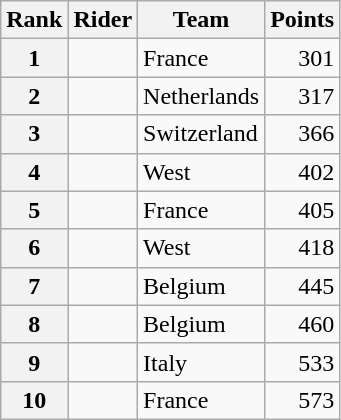<table class="wikitable">
<tr>
<th scope="col">Rank</th>
<th scope="col">Rider</th>
<th scope="col">Team</th>
<th scope="col">Points</th>
</tr>
<tr>
<th scope="row">1</th>
<td></td>
<td>France</td>
<td style="text-align:right;">301</td>
</tr>
<tr>
<th scope="row">2</th>
<td></td>
<td>Netherlands</td>
<td style="text-align:right;">317</td>
</tr>
<tr>
<th scope="row">3</th>
<td></td>
<td>Switzerland</td>
<td style="text-align:right;">366</td>
</tr>
<tr>
<th scope="row">4</th>
<td></td>
<td>West</td>
<td style="text-align:right;">402</td>
</tr>
<tr>
<th scope="row">5</th>
<td></td>
<td>France</td>
<td style="text-align:right;">405</td>
</tr>
<tr>
<th scope="row">6</th>
<td></td>
<td>West</td>
<td style="text-align:right;">418</td>
</tr>
<tr>
<th scope="row">7</th>
<td></td>
<td>Belgium</td>
<td style="text-align:right;">445</td>
</tr>
<tr>
<th scope="row">8</th>
<td></td>
<td>Belgium</td>
<td style="text-align:right;">460</td>
</tr>
<tr>
<th scope="row">9</th>
<td></td>
<td>Italy</td>
<td style="text-align:right;">533</td>
</tr>
<tr>
<th scope="row">10</th>
<td></td>
<td>France</td>
<td style="text-align:right;">573</td>
</tr>
</table>
